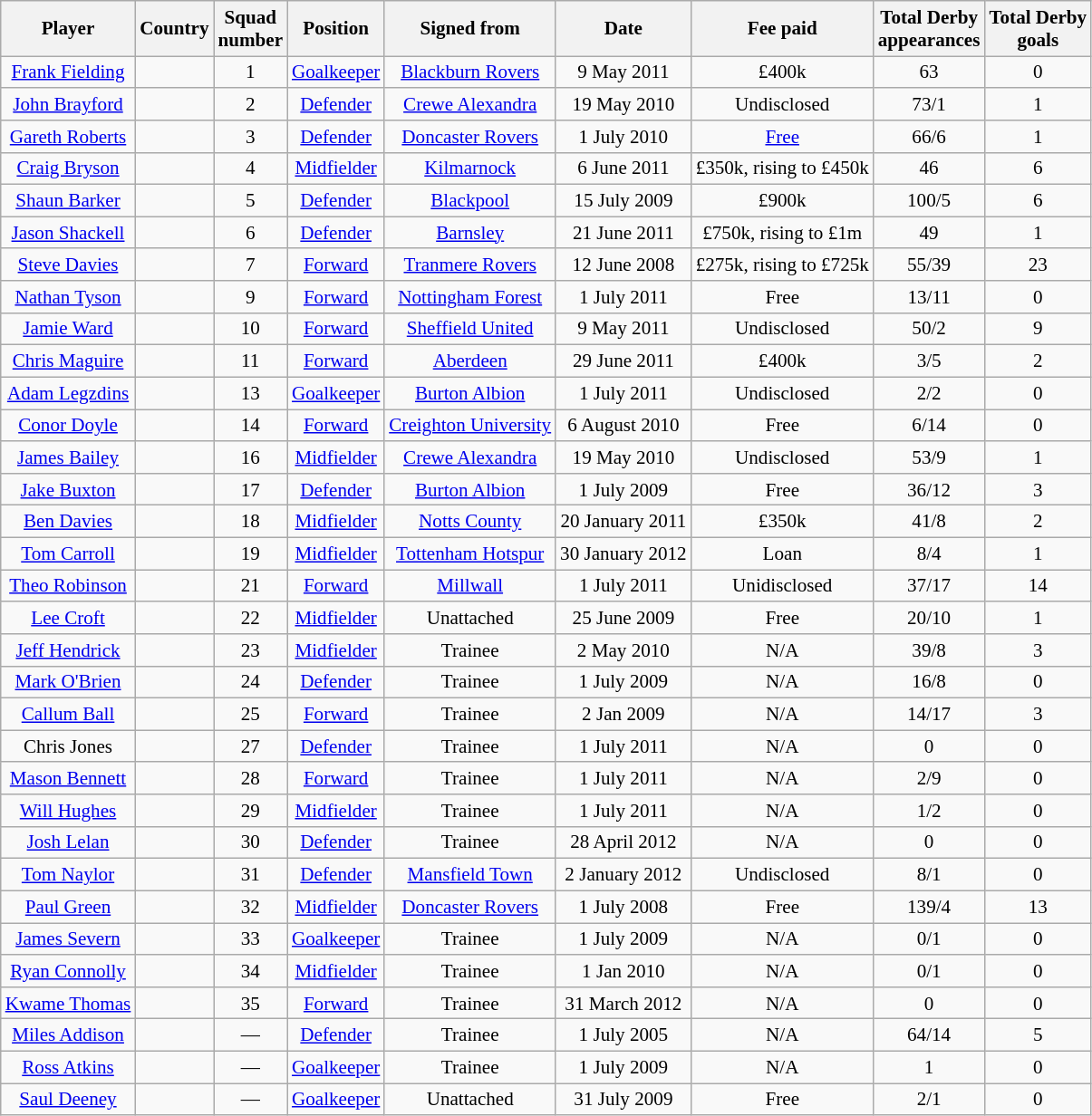<table class="wikitable" style="text-align:center; font-size:88%;">
<tr>
<th>Player</th>
<th>Country</th>
<th>Squad<br>number</th>
<th>Position</th>
<th>Signed from</th>
<th>Date</th>
<th>Fee paid</th>
<th>Total Derby<br>appearances</th>
<th>Total Derby <br>goals</th>
</tr>
<tr>
<td><a href='#'>Frank Fielding</a></td>
<td></td>
<td>1</td>
<td><a href='#'>Goalkeeper</a></td>
<td><a href='#'>Blackburn Rovers</a></td>
<td>9 May 2011</td>
<td>£400k</td>
<td>63</td>
<td>0</td>
</tr>
<tr>
<td><a href='#'>John Brayford</a></td>
<td></td>
<td>2</td>
<td><a href='#'>Defender</a></td>
<td><a href='#'>Crewe Alexandra</a></td>
<td>19 May 2010</td>
<td>Undisclosed</td>
<td>73/1</td>
<td>1</td>
</tr>
<tr>
<td><a href='#'>Gareth Roberts</a></td>
<td></td>
<td>3</td>
<td><a href='#'>Defender</a></td>
<td><a href='#'>Doncaster Rovers</a></td>
<td>1 July 2010</td>
<td><a href='#'>Free</a></td>
<td>66/6</td>
<td>1</td>
</tr>
<tr>
<td><a href='#'>Craig Bryson</a></td>
<td></td>
<td>4</td>
<td><a href='#'>Midfielder</a></td>
<td><a href='#'>Kilmarnock</a></td>
<td>6 June 2011</td>
<td>£350k, rising to £450k</td>
<td>46</td>
<td>6</td>
</tr>
<tr>
<td><a href='#'>Shaun Barker</a></td>
<td></td>
<td>5</td>
<td><a href='#'>Defender</a></td>
<td><a href='#'>Blackpool</a></td>
<td>15 July 2009</td>
<td>£900k</td>
<td>100/5</td>
<td>6</td>
</tr>
<tr>
<td><a href='#'>Jason Shackell</a></td>
<td></td>
<td>6</td>
<td><a href='#'>Defender</a></td>
<td><a href='#'>Barnsley</a></td>
<td>21 June 2011</td>
<td>£750k, rising to £1m</td>
<td>49</td>
<td>1</td>
</tr>
<tr>
<td><a href='#'>Steve Davies</a></td>
<td></td>
<td>7</td>
<td><a href='#'>Forward</a></td>
<td><a href='#'>Tranmere Rovers</a></td>
<td>12 June 2008</td>
<td>£275k, rising to £725k</td>
<td>55/39</td>
<td>23</td>
</tr>
<tr>
<td><a href='#'>Nathan Tyson</a></td>
<td></td>
<td>9</td>
<td><a href='#'>Forward</a></td>
<td><a href='#'>Nottingham Forest</a></td>
<td>1 July 2011</td>
<td>Free</td>
<td>13/11</td>
<td>0</td>
</tr>
<tr>
<td><a href='#'>Jamie Ward</a></td>
<td></td>
<td>10</td>
<td><a href='#'>Forward</a></td>
<td><a href='#'>Sheffield United</a></td>
<td>9 May 2011</td>
<td>Undisclosed</td>
<td>50/2</td>
<td>9</td>
</tr>
<tr>
<td><a href='#'>Chris Maguire</a></td>
<td></td>
<td>11</td>
<td><a href='#'>Forward</a></td>
<td><a href='#'>Aberdeen</a></td>
<td>29 June 2011</td>
<td>£400k</td>
<td>3/5</td>
<td>2</td>
</tr>
<tr>
<td><a href='#'>Adam Legzdins</a></td>
<td></td>
<td>13</td>
<td><a href='#'>Goalkeeper</a></td>
<td><a href='#'>Burton Albion</a></td>
<td>1 July 2011</td>
<td>Undisclosed</td>
<td>2/2</td>
<td>0</td>
</tr>
<tr>
<td><a href='#'>Conor Doyle</a></td>
<td></td>
<td>14</td>
<td><a href='#'>Forward</a></td>
<td><a href='#'>Creighton University</a></td>
<td>6 August 2010</td>
<td>Free</td>
<td>6/14</td>
<td>0</td>
</tr>
<tr>
<td><a href='#'>James Bailey</a></td>
<td></td>
<td>16</td>
<td><a href='#'>Midfielder</a></td>
<td><a href='#'>Crewe Alexandra</a></td>
<td>19 May 2010</td>
<td>Undisclosed</td>
<td>53/9</td>
<td>1</td>
</tr>
<tr>
<td><a href='#'>Jake Buxton</a></td>
<td></td>
<td>17</td>
<td><a href='#'>Defender</a></td>
<td><a href='#'>Burton Albion</a></td>
<td>1 July 2009</td>
<td>Free</td>
<td>36/12</td>
<td>3</td>
</tr>
<tr>
<td><a href='#'>Ben Davies</a></td>
<td></td>
<td>18</td>
<td><a href='#'>Midfielder</a></td>
<td><a href='#'>Notts County</a></td>
<td>20 January 2011</td>
<td>£350k</td>
<td>41/8</td>
<td>2</td>
</tr>
<tr>
<td><a href='#'>Tom Carroll</a></td>
<td></td>
<td>19</td>
<td><a href='#'>Midfielder</a></td>
<td><a href='#'>Tottenham Hotspur</a></td>
<td>30 January 2012</td>
<td>Loan</td>
<td>8/4</td>
<td>1</td>
</tr>
<tr>
<td><a href='#'>Theo Robinson</a></td>
<td></td>
<td>21</td>
<td><a href='#'>Forward</a></td>
<td><a href='#'>Millwall</a></td>
<td>1 July 2011</td>
<td>Unidisclosed</td>
<td>37/17</td>
<td>14</td>
</tr>
<tr>
<td><a href='#'>Lee Croft</a></td>
<td></td>
<td>22</td>
<td><a href='#'>Midfielder</a></td>
<td>Unattached</td>
<td>25 June 2009</td>
<td>Free</td>
<td>20/10</td>
<td>1</td>
</tr>
<tr>
<td><a href='#'>Jeff Hendrick</a></td>
<td></td>
<td>23</td>
<td><a href='#'>Midfielder</a></td>
<td>Trainee</td>
<td>2 May 2010</td>
<td>N/A</td>
<td>39/8</td>
<td>3</td>
</tr>
<tr>
<td><a href='#'>Mark O'Brien</a></td>
<td></td>
<td>24</td>
<td><a href='#'>Defender</a></td>
<td>Trainee</td>
<td>1 July 2009</td>
<td>N/A</td>
<td>16/8</td>
<td>0</td>
</tr>
<tr>
<td><a href='#'>Callum Ball</a></td>
<td></td>
<td>25</td>
<td><a href='#'>Forward</a></td>
<td>Trainee</td>
<td>2 Jan 2009</td>
<td>N/A</td>
<td>14/17</td>
<td>3</td>
</tr>
<tr>
<td>Chris Jones</td>
<td></td>
<td>27</td>
<td><a href='#'>Defender</a></td>
<td>Trainee</td>
<td>1 July 2011</td>
<td>N/A</td>
<td>0</td>
<td>0</td>
</tr>
<tr>
<td><a href='#'>Mason Bennett</a></td>
<td></td>
<td>28</td>
<td><a href='#'>Forward</a></td>
<td>Trainee</td>
<td>1 July 2011</td>
<td>N/A</td>
<td>2/9</td>
<td>0</td>
</tr>
<tr>
<td><a href='#'>Will Hughes</a></td>
<td></td>
<td>29</td>
<td><a href='#'>Midfielder</a></td>
<td>Trainee</td>
<td>1 July 2011</td>
<td>N/A</td>
<td>1/2</td>
<td>0</td>
</tr>
<tr>
<td><a href='#'>Josh Lelan</a></td>
<td></td>
<td>30</td>
<td><a href='#'>Defender</a></td>
<td>Trainee</td>
<td>28 April 2012</td>
<td>N/A</td>
<td>0</td>
<td>0</td>
</tr>
<tr>
<td><a href='#'>Tom Naylor</a></td>
<td></td>
<td>31</td>
<td><a href='#'>Defender</a></td>
<td><a href='#'>Mansfield Town</a></td>
<td>2 January 2012</td>
<td>Undisclosed</td>
<td>8/1</td>
<td>0</td>
</tr>
<tr>
<td><a href='#'>Paul Green</a></td>
<td></td>
<td>32</td>
<td><a href='#'>Midfielder</a></td>
<td><a href='#'>Doncaster Rovers</a></td>
<td>1 July 2008</td>
<td>Free</td>
<td>139/4</td>
<td>13</td>
</tr>
<tr>
<td><a href='#'>James Severn</a></td>
<td></td>
<td>33</td>
<td><a href='#'>Goalkeeper</a></td>
<td>Trainee</td>
<td>1 July 2009</td>
<td>N/A</td>
<td>0/1</td>
<td>0</td>
</tr>
<tr>
<td><a href='#'>Ryan Connolly</a></td>
<td></td>
<td>34</td>
<td><a href='#'>Midfielder</a></td>
<td>Trainee</td>
<td>1 Jan 2010</td>
<td>N/A</td>
<td>0/1</td>
<td>0</td>
</tr>
<tr>
<td><a href='#'>Kwame Thomas</a></td>
<td></td>
<td>35</td>
<td><a href='#'>Forward</a></td>
<td>Trainee</td>
<td>31 March 2012</td>
<td>N/A</td>
<td>0</td>
<td>0</td>
</tr>
<tr>
<td><a href='#'>Miles Addison</a></td>
<td></td>
<td>—</td>
<td><a href='#'>Defender</a></td>
<td>Trainee</td>
<td>1 July 2005</td>
<td>N/A</td>
<td>64/14</td>
<td>5</td>
</tr>
<tr>
<td><a href='#'>Ross Atkins</a></td>
<td></td>
<td>—</td>
<td><a href='#'>Goalkeeper</a></td>
<td>Trainee</td>
<td>1 July 2009</td>
<td>N/A</td>
<td>1</td>
<td>0</td>
</tr>
<tr>
<td><a href='#'>Saul Deeney</a></td>
<td></td>
<td>—</td>
<td><a href='#'>Goalkeeper</a></td>
<td>Unattached</td>
<td>31 July 2009</td>
<td>Free</td>
<td>2/1</td>
<td>0</td>
</tr>
</table>
